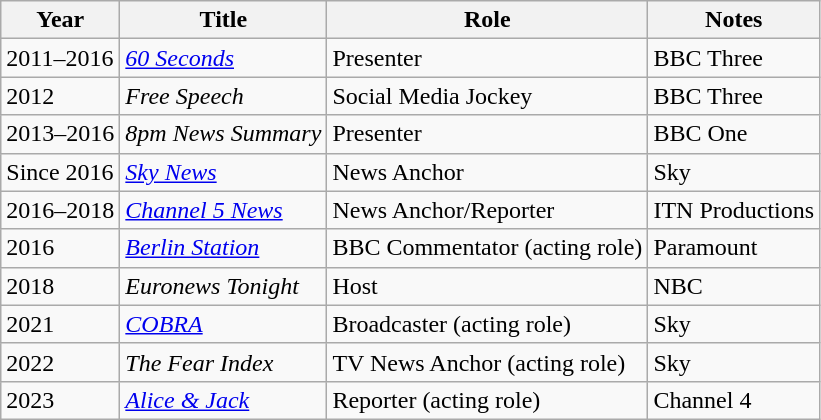<table class="wikitable sortable">
<tr>
<th>Year</th>
<th>Title</th>
<th>Role</th>
<th>Notes</th>
</tr>
<tr>
<td>2011–2016</td>
<td><em><a href='#'>60 Seconds</a></em></td>
<td>Presenter</td>
<td>BBC Three </td>
</tr>
<tr>
<td>2012</td>
<td><em>Free Speech</em></td>
<td>Social Media Jockey</td>
<td>BBC Three</td>
</tr>
<tr>
<td>2013–2016</td>
<td><em>8pm News Summary</em></td>
<td>Presenter</td>
<td>BBC One</td>
</tr>
<tr>
<td>Since 2016</td>
<td><em><a href='#'>Sky News</a></em></td>
<td>News Anchor</td>
<td>Sky</td>
</tr>
<tr>
<td>2016–2018</td>
<td><em><a href='#'>Channel 5 News</a></em></td>
<td>News Anchor/Reporter</td>
<td>ITN Productions</td>
</tr>
<tr>
<td>2016</td>
<td><em><a href='#'>Berlin Station</a></em></td>
<td>BBC Commentator (acting role)</td>
<td>Paramount</td>
</tr>
<tr>
<td>2018</td>
<td><em>Euronews Tonight</em></td>
<td>Host</td>
<td>NBC</td>
</tr>
<tr>
<td>2021</td>
<td><em><a href='#'>COBRA</a></em></td>
<td>Broadcaster (acting role)</td>
<td>Sky</td>
</tr>
<tr>
<td>2022</td>
<td><em>The Fear Index</em></td>
<td>TV News Anchor (acting role)</td>
<td>Sky</td>
</tr>
<tr>
<td>2023</td>
<td><em><a href='#'>Alice & Jack</a></em></td>
<td>Reporter (acting role)</td>
<td>Channel 4</td>
</tr>
</table>
